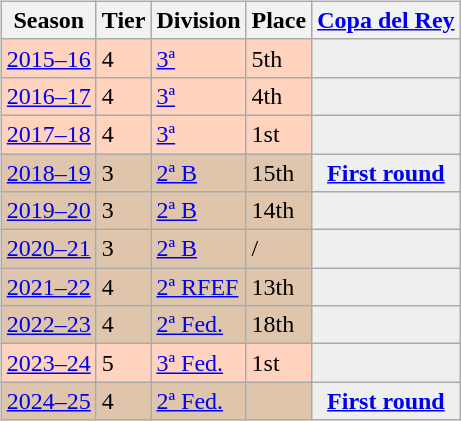<table>
<tr>
<td valign="top" width=0%><br><table class="wikitable">
<tr style="background:#f0f6fa;">
<th>Season</th>
<th>Tier</th>
<th>Division</th>
<th>Place</th>
<th><a href='#'>Copa del Rey</a></th>
</tr>
<tr>
<td style="background:#FFD3BD;"><a href='#'>2015–16</a></td>
<td style="background:#FFD3BD;">4</td>
<td style="background:#FFD3BD;"><a href='#'>3ª</a></td>
<td style="background:#FFD3BD;">5th</td>
<th style="background:#efefef;"></th>
</tr>
<tr>
<td style="background:#FFD3BD;"><a href='#'>2016–17</a></td>
<td style="background:#FFD3BD;">4</td>
<td style="background:#FFD3BD;"><a href='#'>3ª</a></td>
<td style="background:#FFD3BD;">4th</td>
<th style="background:#efefef;"></th>
</tr>
<tr>
<td style="background:#FFD3BD;"><a href='#'>2017–18</a></td>
<td style="background:#FFD3BD;">4</td>
<td style="background:#FFD3BD;"><a href='#'>3ª</a></td>
<td style="background:#FFD3BD;">1st</td>
<th style="background:#efefef;"></th>
</tr>
<tr>
<td style="background:#DEC5AB;"><a href='#'>2018–19</a></td>
<td style="background:#DEC5AB;">3</td>
<td style="background:#DEC5AB;"><a href='#'>2ª B</a></td>
<td style="background:#DEC5AB;">15th</td>
<th style="background:#efefef;"><a href='#'>First round</a></th>
</tr>
<tr>
<td style="background:#DEC5AB;"><a href='#'>2019–20</a></td>
<td style="background:#DEC5AB;">3</td>
<td style="background:#DEC5AB;"><a href='#'>2ª B</a></td>
<td style="background:#DEC5AB;">14th</td>
<th style="background:#efefef;"></th>
</tr>
<tr>
<td style="background:#DEC5AB;"><a href='#'>2020–21</a></td>
<td style="background:#DEC5AB;">3</td>
<td style="background:#DEC5AB;"><a href='#'>2ª B</a></td>
<td style="background:#DEC5AB;"> / </td>
<th style="background:#efefef;"></th>
</tr>
<tr>
<td style="background:#DEC5AB;"><a href='#'>2021–22</a></td>
<td style="background:#DEC5AB;">4</td>
<td style="background:#DEC5AB;"><a href='#'>2ª RFEF</a></td>
<td style="background:#DEC5AB;">13th</td>
<th style="background:#efefef;"></th>
</tr>
<tr>
<td style="background:#DEC5AB;"><a href='#'>2022–23</a></td>
<td style="background:#DEC5AB;">4</td>
<td style="background:#DEC5AB;"><a href='#'>2ª Fed.</a></td>
<td style="background:#DEC5AB;">18th</td>
<th style="background:#efefef;"></th>
</tr>
<tr>
<td style="background:#FFD3BD;"><a href='#'>2023–24</a></td>
<td style="background:#FFD3BD;">5</td>
<td style="background:#FFD3BD;"><a href='#'>3ª Fed.</a></td>
<td style="background:#FFD3BD;">1st</td>
<th style="background:#efefef;"></th>
</tr>
<tr>
<td style="background:#DEC5AB;"><a href='#'>2024–25</a></td>
<td style="background:#DEC5AB;">4</td>
<td style="background:#DEC5AB;"><a href='#'>2ª Fed.</a></td>
<td style="background:#DEC5AB;"></td>
<th style="background:#efefef;"><a href='#'>First round</a></th>
</tr>
</table>
</td>
</tr>
</table>
